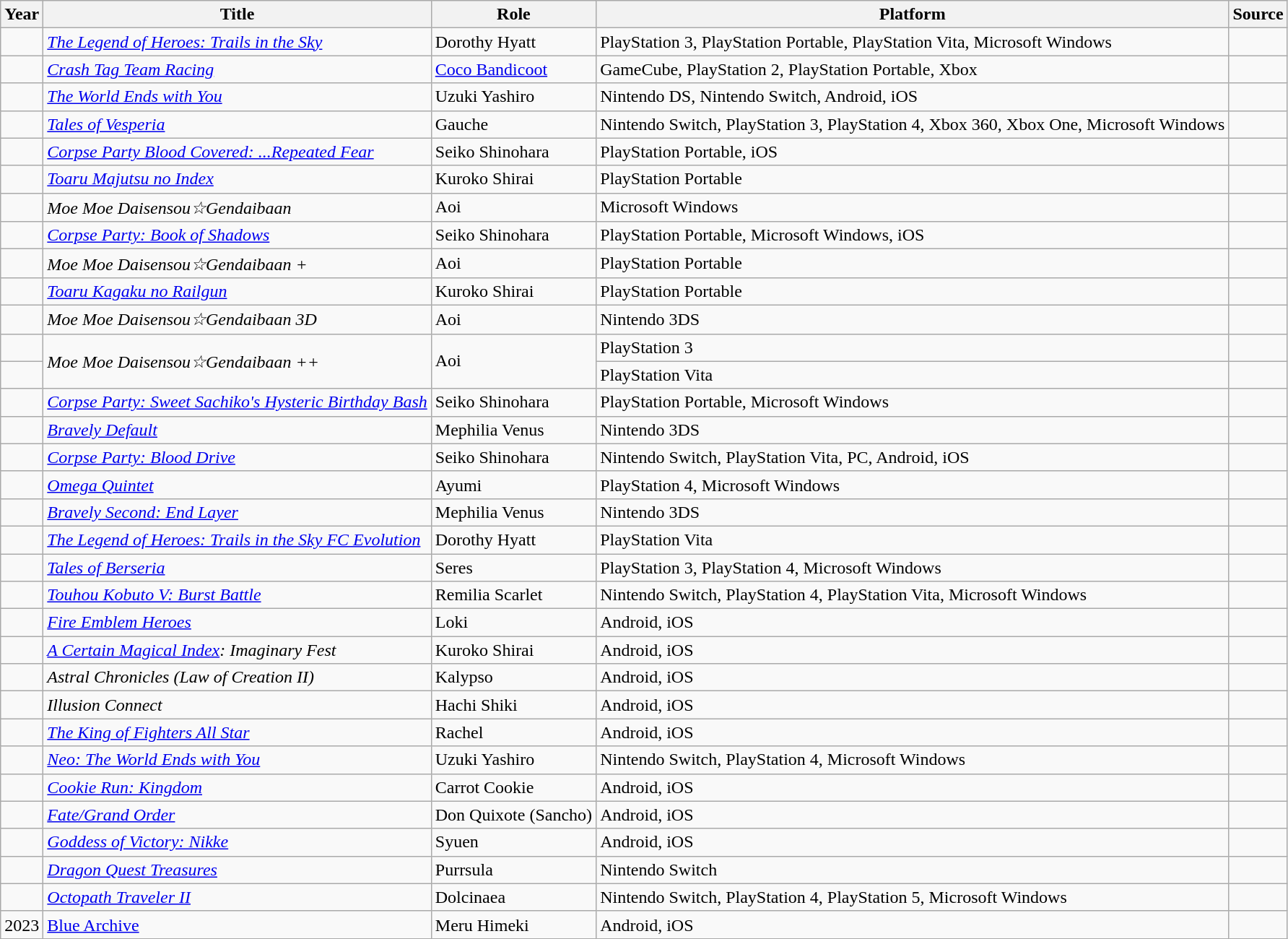<table class="wikitable sortable plainrowheaders">
<tr>
<th>Year</th>
<th class="unsortable">Title</th>
<th class="unsortable">Role</th>
<th class="unsortable">Platform</th>
<th class="unsortable">Source</th>
</tr>
<tr>
<td></td>
<td><em><a href='#'>The Legend of Heroes: Trails in the Sky</a></em></td>
<td>Dorothy Hyatt</td>
<td>PlayStation 3, PlayStation Portable, PlayStation Vita, Microsoft Windows</td>
<td></td>
</tr>
<tr>
<td></td>
<td><em><a href='#'>Crash Tag Team Racing</a></em></td>
<td><a href='#'>Coco Bandicoot</a></td>
<td>GameCube, PlayStation 2, PlayStation Portable, Xbox</td>
<td></td>
</tr>
<tr>
<td></td>
<td><em><a href='#'>The World Ends with You</a></em></td>
<td>Uzuki Yashiro</td>
<td>Nintendo DS, Nintendo Switch, Android, iOS</td>
<td></td>
</tr>
<tr>
<td></td>
<td><em><a href='#'>Tales of Vesperia</a></em></td>
<td>Gauche</td>
<td>Nintendo Switch, PlayStation 3, PlayStation 4, Xbox 360, Xbox One, Microsoft Windows</td>
<td></td>
</tr>
<tr>
<td></td>
<td><em><a href='#'>Corpse Party Blood Covered: ...Repeated Fear</a></em></td>
<td>Seiko Shinohara</td>
<td>PlayStation Portable, iOS</td>
<td></td>
</tr>
<tr>
<td></td>
<td><em><a href='#'>Toaru Majutsu no Index</a></em></td>
<td>Kuroko Shirai</td>
<td>PlayStation Portable</td>
<td></td>
</tr>
<tr>
<td></td>
<td><em>Moe Moe Daisensou☆Gendaibaan</em></td>
<td>Aoi</td>
<td>Microsoft Windows</td>
<td></td>
</tr>
<tr>
<td></td>
<td><em><a href='#'>Corpse Party: Book of Shadows</a></em></td>
<td>Seiko Shinohara</td>
<td>PlayStation Portable, Microsoft Windows, iOS</td>
<td></td>
</tr>
<tr>
<td></td>
<td><em>Moe Moe Daisensou☆Gendaibaan +</em></td>
<td>Aoi</td>
<td>PlayStation Portable</td>
<td></td>
</tr>
<tr>
<td></td>
<td><em><a href='#'>Toaru Kagaku no Railgun</a></em></td>
<td>Kuroko Shirai</td>
<td>PlayStation Portable</td>
<td></td>
</tr>
<tr>
<td></td>
<td><em>Moe Moe Daisensou☆Gendaibaan 3D</em></td>
<td>Aoi</td>
<td>Nintendo 3DS</td>
<td></td>
</tr>
<tr>
<td></td>
<td rowspan="2"><em>Moe Moe Daisensou☆Gendaibaan ++</em></td>
<td rowspan="2">Aoi</td>
<td>PlayStation 3</td>
<td></td>
</tr>
<tr>
<td></td>
<td>PlayStation Vita</td>
<td></td>
</tr>
<tr>
<td></td>
<td><em><a href='#'>Corpse Party: Sweet Sachiko's Hysteric Birthday Bash</a></em></td>
<td>Seiko Shinohara</td>
<td>PlayStation Portable, Microsoft Windows</td>
<td></td>
</tr>
<tr>
<td></td>
<td><em><a href='#'>Bravely Default</a></em></td>
<td>Mephilia Venus</td>
<td>Nintendo 3DS</td>
<td></td>
</tr>
<tr>
<td></td>
<td><em><a href='#'>Corpse Party: Blood Drive</a></em></td>
<td>Seiko Shinohara</td>
<td>Nintendo Switch, PlayStation Vita, PC, Android, iOS</td>
<td></td>
</tr>
<tr>
<td></td>
<td><em><a href='#'>Omega Quintet</a></em></td>
<td>Ayumi</td>
<td>PlayStation 4, Microsoft Windows</td>
<td></td>
</tr>
<tr>
<td></td>
<td><em><a href='#'>Bravely Second: End Layer</a></em></td>
<td>Mephilia Venus</td>
<td>Nintendo 3DS</td>
<td></td>
</tr>
<tr>
<td></td>
<td><em><a href='#'>The Legend of Heroes: Trails in the Sky FC Evolution</a></em></td>
<td>Dorothy Hyatt</td>
<td>PlayStation Vita</td>
<td></td>
</tr>
<tr>
<td></td>
<td><em><a href='#'>Tales of Berseria</a></em></td>
<td>Seres</td>
<td>PlayStation 3, PlayStation 4, Microsoft Windows</td>
<td></td>
</tr>
<tr>
<td></td>
<td><em><a href='#'>Touhou Kobuto V: Burst Battle</a></em></td>
<td>Remilia Scarlet</td>
<td>Nintendo Switch, PlayStation 4, PlayStation Vita, Microsoft Windows</td>
<td></td>
</tr>
<tr>
<td></td>
<td><em><a href='#'>Fire Emblem Heroes</a></em></td>
<td>Loki</td>
<td>Android, iOS</td>
<td></td>
</tr>
<tr>
<td></td>
<td><em><a href='#'>A Certain Magical Index</a>: Imaginary Fest</em></td>
<td>Kuroko Shirai</td>
<td>Android, iOS</td>
<td></td>
</tr>
<tr>
<td></td>
<td><em>Astral Chronicles (Law of Creation II)</em></td>
<td>Kalypso</td>
<td>Android, iOS</td>
<td></td>
</tr>
<tr>
<td></td>
<td><em>Illusion Connect</em></td>
<td>Hachi Shiki</td>
<td>Android, iOS</td>
<td></td>
</tr>
<tr>
<td></td>
<td><em><a href='#'>The King of Fighters All Star</a></em></td>
<td>Rachel</td>
<td>Android, iOS</td>
<td></td>
</tr>
<tr>
<td></td>
<td><em><a href='#'>Neo: The World Ends with You</a></em></td>
<td>Uzuki Yashiro</td>
<td>Nintendo Switch, PlayStation 4, Microsoft Windows</td>
<td></td>
</tr>
<tr>
<td></td>
<td><em><a href='#'>Cookie Run: Kingdom</a></em></td>
<td>Carrot Cookie</td>
<td>Android, iOS</td>
<td></td>
</tr>
<tr>
<td></td>
<td><em><a href='#'>Fate/Grand Order</a></em></td>
<td>Don Quixote (Sancho)</td>
<td>Android, iOS</td>
<td></td>
</tr>
<tr>
<td></td>
<td><em><a href='#'>Goddess of Victory: Nikke</a></em></td>
<td>Syuen</td>
<td>Android, iOS</td>
<td></td>
</tr>
<tr>
<td></td>
<td><em><a href='#'>Dragon Quest Treasures</a></em></td>
<td>Purrsula</td>
<td>Nintendo Switch</td>
<td></td>
</tr>
<tr>
<td></td>
<td><em><a href='#'>Octopath Traveler II</a></em></td>
<td>Dolcinaea</td>
<td>Nintendo Switch, PlayStation 4, PlayStation 5, Microsoft Windows</td>
<td></td>
</tr>
<tr>
<td>2023</td>
<td><a href='#'>Blue Archive</a></td>
<td>Meru Himeki</td>
<td>Android, iOS</td>
<td></td>
</tr>
</table>
